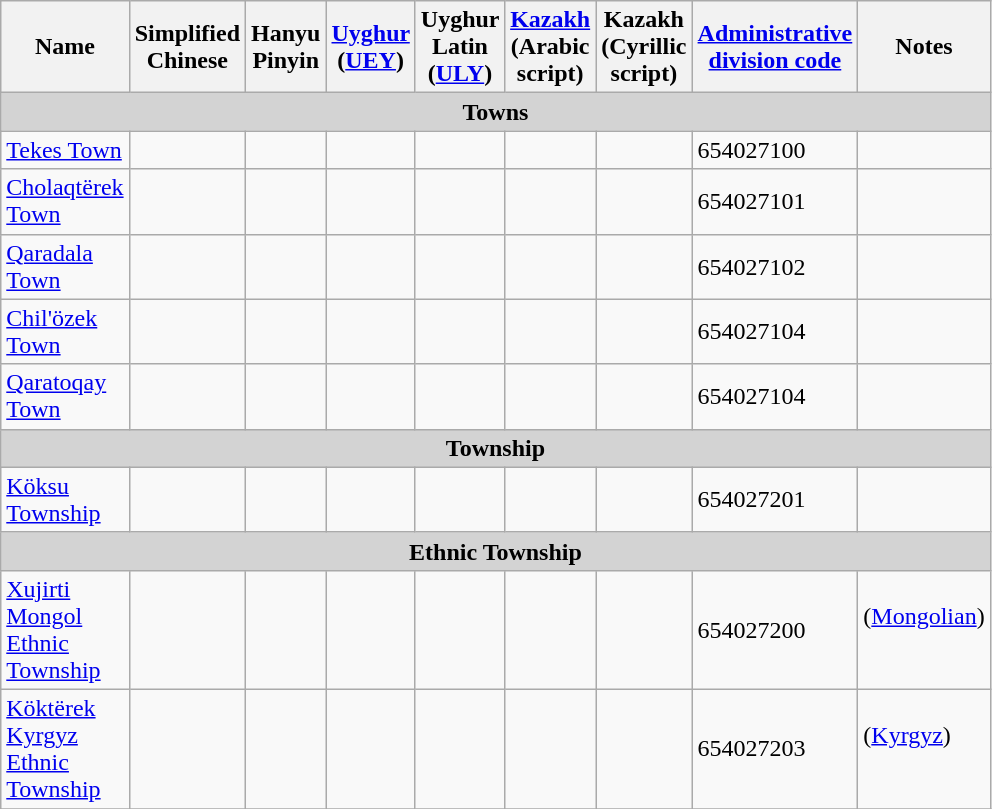<table class="wikitable" align="center" style="width:50%; border="1">
<tr>
<th>Name</th>
<th>Simplified Chinese</th>
<th>Hanyu Pinyin</th>
<th><a href='#'>Uyghur</a> (<a href='#'>UEY</a>)</th>
<th>Uyghur Latin (<a href='#'>ULY</a>)</th>
<th><a href='#'>Kazakh</a> (Arabic script)</th>
<th>Kazakh (Cyrillic script)</th>
<th><a href='#'>Administrative division code</a></th>
<th>Notes</th>
</tr>
<tr>
<td colspan="9"  style="text-align:center; background:#d3d3d3;"><strong>Towns</strong></td>
</tr>
<tr --------->
<td><a href='#'>Tekes Town</a></td>
<td></td>
<td></td>
<td></td>
<td></td>
<td></td>
<td></td>
<td>654027100</td>
<td></td>
</tr>
<tr>
<td><a href='#'>Cholaqtërek Town</a></td>
<td></td>
<td></td>
<td></td>
<td></td>
<td></td>
<td></td>
<td>654027101</td>
<td></td>
</tr>
<tr>
<td><a href='#'>Qaradala Town</a></td>
<td></td>
<td></td>
<td></td>
<td></td>
<td></td>
<td></td>
<td>654027102</td>
<td></td>
</tr>
<tr>
<td><a href='#'>Chil'özek Town</a></td>
<td></td>
<td></td>
<td></td>
<td></td>
<td></td>
<td></td>
<td>654027104</td>
<td></td>
</tr>
<tr>
<td><a href='#'>Qaratoqay Town</a></td>
<td></td>
<td></td>
<td></td>
<td></td>
<td></td>
<td></td>
<td>654027104</td>
<td></td>
</tr>
<tr>
<td colspan="9"  style="text-align:center; background:#d3d3d3;"><strong>Township</strong></td>
</tr>
<tr --------->
<td><a href='#'>Köksu Township</a></td>
<td></td>
<td></td>
<td></td>
<td></td>
<td></td>
<td></td>
<td>654027201</td>
<td></td>
</tr>
<tr>
<td colspan="9"  style="text-align:center; background:#d3d3d3;"><strong>Ethnic Township</strong></td>
</tr>
<tr --------->
<td><a href='#'>Xujirti Mongol Ethnic Township</a></td>
<td></td>
<td></td>
<td></td>
<td></td>
<td></td>
<td></td>
<td>654027200</td>
<td>(<a href='#'>Mongolian</a>)<br><br></td>
</tr>
<tr>
<td><a href='#'>Köktërek Kyrgyz Ethnic Township</a></td>
<td></td>
<td></td>
<td></td>
<td></td>
<td></td>
<td></td>
<td>654027203</td>
<td>(<a href='#'>Kyrgyz</a>)<br><br></td>
</tr>
<tr>
</tr>
</table>
